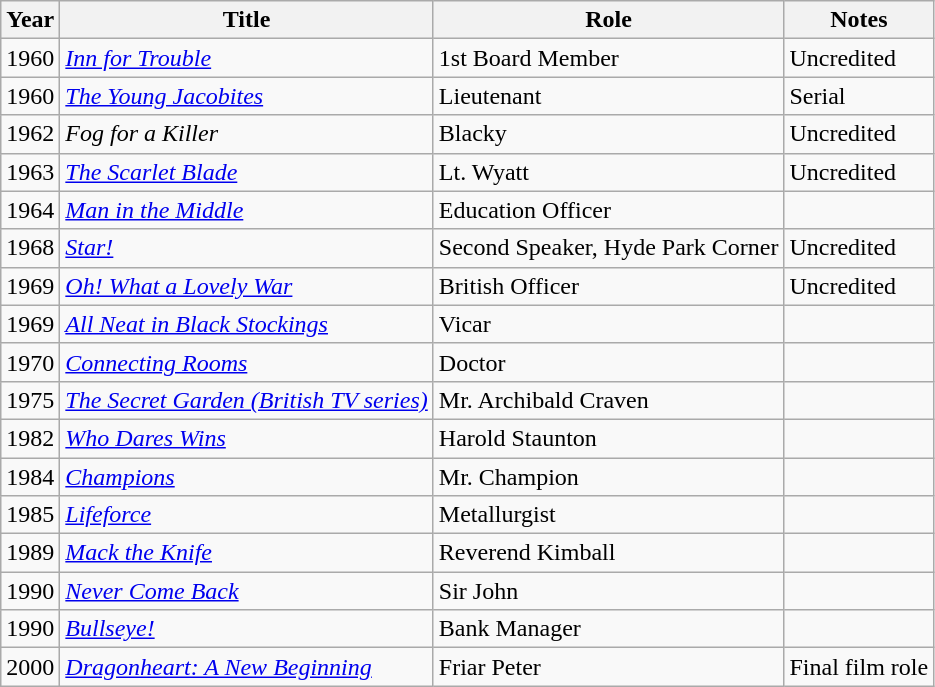<table class="wikitable">
<tr>
<th>Year</th>
<th>Title</th>
<th>Role</th>
<th>Notes</th>
</tr>
<tr>
<td>1960</td>
<td><em><a href='#'>Inn for Trouble</a></em></td>
<td>1st Board Member</td>
<td>Uncredited</td>
</tr>
<tr>
<td>1960</td>
<td><em><a href='#'>The Young Jacobites</a></em></td>
<td>Lieutenant</td>
<td>Serial</td>
</tr>
<tr>
<td>1962</td>
<td><em>Fog for a Killer</em></td>
<td>Blacky</td>
<td>Uncredited</td>
</tr>
<tr>
<td>1963</td>
<td><em><a href='#'>The Scarlet Blade</a></em></td>
<td>Lt. Wyatt</td>
<td>Uncredited</td>
</tr>
<tr>
<td>1964</td>
<td><em><a href='#'>Man in the Middle</a></em></td>
<td>Education Officer</td>
<td></td>
</tr>
<tr>
<td>1968</td>
<td><em><a href='#'>Star!</a></em></td>
<td>Second Speaker, Hyde Park Corner</td>
<td>Uncredited</td>
</tr>
<tr>
<td>1969</td>
<td><em><a href='#'>Oh! What a Lovely War</a></em></td>
<td>British Officer</td>
<td>Uncredited</td>
</tr>
<tr>
<td>1969</td>
<td><em><a href='#'>All Neat in Black Stockings</a></em></td>
<td>Vicar</td>
<td></td>
</tr>
<tr>
<td>1970</td>
<td><em><a href='#'>Connecting Rooms</a></em></td>
<td>Doctor</td>
<td></td>
</tr>
<tr>
<td>1975</td>
<td><em><a href='#'>The Secret Garden (British TV series)</a> </em></td>
<td>Mr. Archibald Craven</td>
<td></td>
</tr>
<tr>
<td>1982</td>
<td><em><a href='#'>Who Dares Wins</a></em></td>
<td>Harold Staunton</td>
<td></td>
</tr>
<tr>
<td>1984</td>
<td><em><a href='#'>Champions</a></em></td>
<td>Mr. Champion</td>
<td></td>
</tr>
<tr>
<td>1985</td>
<td><em><a href='#'>Lifeforce</a></em></td>
<td>Metallurgist</td>
<td></td>
</tr>
<tr>
<td>1989</td>
<td><em><a href='#'>Mack the Knife</a></em></td>
<td>Reverend Kimball</td>
<td></td>
</tr>
<tr>
<td>1990</td>
<td><em><a href='#'>Never Come Back</a></em></td>
<td>Sir John</td>
<td></td>
</tr>
<tr>
<td>1990</td>
<td><em><a href='#'>Bullseye!</a></em></td>
<td>Bank Manager</td>
<td></td>
</tr>
<tr>
<td>2000</td>
<td><em><a href='#'>Dragonheart: A New Beginning</a></em></td>
<td>Friar Peter</td>
<td>Final film role</td>
</tr>
</table>
